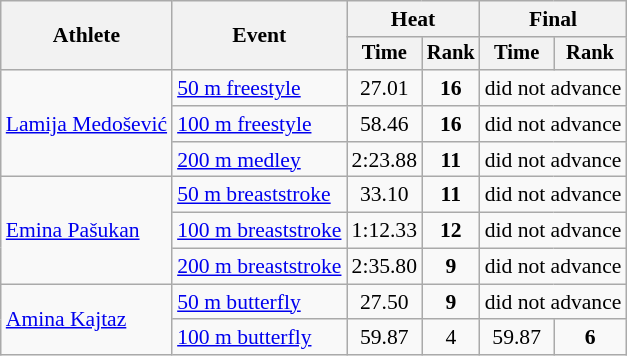<table class=wikitable style="font-size:90%">
<tr>
<th rowspan="2">Athlete</th>
<th rowspan="2">Event</th>
<th colspan="2">Heat</th>
<th colspan="2">Final</th>
</tr>
<tr style="font-size:95%">
<th>Time</th>
<th>Rank</th>
<th>Time</th>
<th>Rank</th>
</tr>
<tr align=center>
<td align=left rowspan=3><a href='#'>Lamija Medošević</a></td>
<td align=left><a href='#'>50 m freestyle</a></td>
<td>27.01</td>
<td><strong>16</strong></td>
<td colspan=2>did not advance</td>
</tr>
<tr align=center>
<td align=left><a href='#'>100 m freestyle</a></td>
<td>58.46</td>
<td><strong>16</strong></td>
<td colspan=2>did not advance</td>
</tr>
<tr align=center>
<td align=left><a href='#'>200 m medley</a></td>
<td>2:23.88</td>
<td><strong>11</strong></td>
<td colspan=2>did not advance</td>
</tr>
<tr align=center>
<td align=left rowspan=3><a href='#'>Emina Pašukan</a></td>
<td align=left><a href='#'>50 m breaststroke</a></td>
<td>33.10</td>
<td><strong>11</strong></td>
<td colspan=2>did not advance</td>
</tr>
<tr align=center>
<td align=left><a href='#'>100 m breaststroke</a></td>
<td>1:12.33</td>
<td><strong>12</strong></td>
<td colspan=2>did not advance</td>
</tr>
<tr align=center>
<td align=left><a href='#'>200 m breaststroke</a></td>
<td>2:35.80</td>
<td><strong>9</strong></td>
<td colspan=2>did not advance</td>
</tr>
<tr align=center>
<td align=left rowspan=2><a href='#'>Amina Kajtaz</a></td>
<td align=left><a href='#'>50 m butterfly</a></td>
<td>27.50</td>
<td><strong>9</strong></td>
<td colspan=2>did not advance</td>
</tr>
<tr align=center>
<td align=left><a href='#'>100 m butterfly</a></td>
<td>59.87</td>
<td>4 <strong></strong></td>
<td>59.87</td>
<td><strong>6</strong></td>
</tr>
</table>
